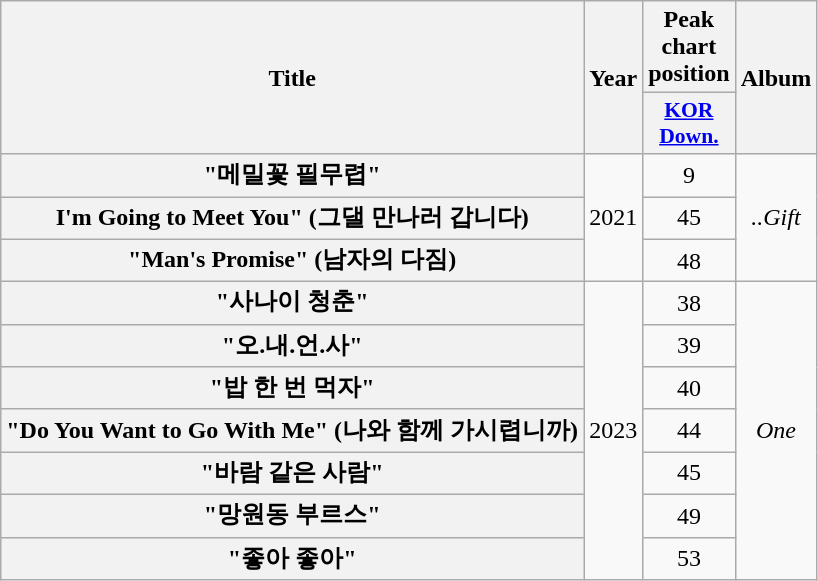<table class="wikitable plainrowheaders" style="text-align:center;">
<tr>
<th scope="col" rowspan="2">Title</th>
<th scope="col" rowspan="2">Year</th>
<th colspan="1">Peak chart position</th>
<th scope="col" rowspan="2">Album</th>
</tr>
<tr>
<th scope="col" style="width:3em;font-size:90%"><a href='#'>KOR Down.</a><br></th>
</tr>
<tr>
<th scope="row">"메밀꽃 필무렵"</th>
<td rowspan="3">2021</td>
<td>9</td>
<td rowspan="3"><em>..Gift</em></td>
</tr>
<tr>
<th scope="row">I'm Going to Meet You" (그댈 만나러 갑니다)</th>
<td>45</td>
</tr>
<tr>
<th scope="row">"Man's Promise" (남자의 다짐)</th>
<td>48</td>
</tr>
<tr>
<th scope="row">"사나이 청춘"</th>
<td rowspan="9">2023</td>
<td>38</td>
<td rowspan="9"><em>One</em></td>
</tr>
<tr>
<th scope="row">"오.내.언.사"</th>
<td>39</td>
</tr>
<tr>
<th scope="row">"밥 한 번 먹자"</th>
<td>40</td>
</tr>
<tr>
<th scope="row">"Do You Want to Go With Me" (나와 함께 가시렵니까)</th>
<td>44</td>
</tr>
<tr>
<th scope="row">"바람 같은 사람"</th>
<td>45</td>
</tr>
<tr>
<th scope="row">"망원동 부르스"</th>
<td>49</td>
</tr>
<tr>
<th scope="row">"좋아 좋아"</th>
<td>53</td>
</tr>
</table>
